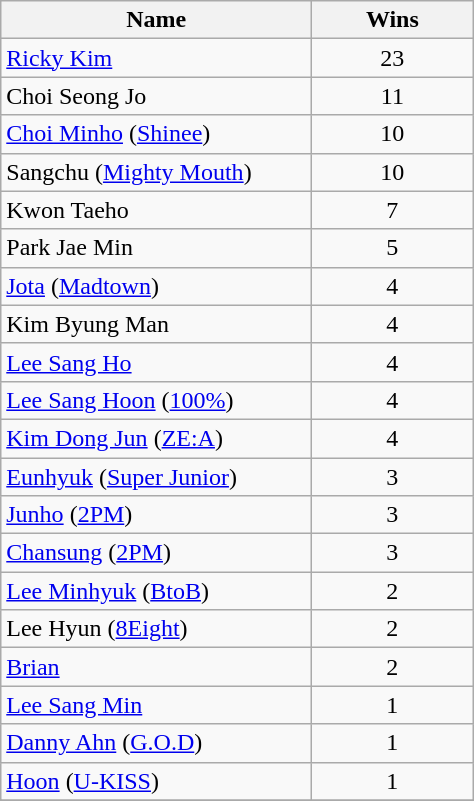<table class="wikitable">
<tr>
<th align="left" width="200px">Name</th>
<th align="center" width="100px">Wins</th>
</tr>
<tr>
<td align="left"><a href='#'>Ricky Kim</a></td>
<td align="center">23</td>
</tr>
<tr>
<td align="left">Choi Seong Jo</td>
<td align="center">11</td>
</tr>
<tr>
<td align="left"><a href='#'>Choi Minho</a> (<a href='#'>Shinee</a>)</td>
<td align="center">10</td>
</tr>
<tr>
<td align="left">Sangchu (<a href='#'>Mighty Mouth</a>)</td>
<td align="center">10</td>
</tr>
<tr>
<td align="left">Kwon Taeho</td>
<td align="center">7</td>
</tr>
<tr>
<td align="left">Park Jae Min</td>
<td align="center">5</td>
</tr>
<tr>
<td align="left"><a href='#'>Jota</a> (<a href='#'>Madtown</a>)</td>
<td align="center">4</td>
</tr>
<tr>
<td align="left">Kim Byung Man</td>
<td align="center">4</td>
</tr>
<tr>
<td align="left"><a href='#'>Lee Sang Ho</a></td>
<td align="center">4</td>
</tr>
<tr>
<td align="left"><a href='#'>Lee Sang Hoon</a> (<a href='#'>100%</a>)</td>
<td align="center">4</td>
</tr>
<tr>
<td align="left"><a href='#'>Kim Dong Jun</a> (<a href='#'>ZE:A</a>)</td>
<td align="center">4</td>
</tr>
<tr>
<td align="left"><a href='#'>Eunhyuk</a> (<a href='#'>Super Junior</a>)</td>
<td align="center">3</td>
</tr>
<tr>
<td align="left"><a href='#'>Junho</a> (<a href='#'>2PM</a>)</td>
<td align="center">3</td>
</tr>
<tr>
<td align="left"><a href='#'>Chansung</a> (<a href='#'>2PM</a>)</td>
<td align="center">3</td>
</tr>
<tr>
<td align="left"><a href='#'>Lee Minhyuk</a> (<a href='#'>BtoB</a>)</td>
<td align="center">2</td>
</tr>
<tr>
<td align="left">Lee Hyun (<a href='#'>8Eight</a>)</td>
<td align="center">2</td>
</tr>
<tr>
<td align="left"><a href='#'>Brian</a></td>
<td align="center">2</td>
</tr>
<tr>
<td align="left"><a href='#'>Lee Sang Min</a></td>
<td align="center">1</td>
</tr>
<tr>
<td align="left"><a href='#'>Danny Ahn</a> (<a href='#'>G.O.D</a>)</td>
<td align="center">1</td>
</tr>
<tr>
<td align="left"><a href='#'>Hoon</a> (<a href='#'>U-KISS</a>)</td>
<td align="center">1</td>
</tr>
<tr>
</tr>
<tr>
</tr>
</table>
